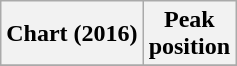<table class="wikitable plainrowheaders" style="text-align:center">
<tr>
<th scope="col">Chart (2016)</th>
<th scope="col">Peak<br>position</th>
</tr>
<tr>
</tr>
</table>
